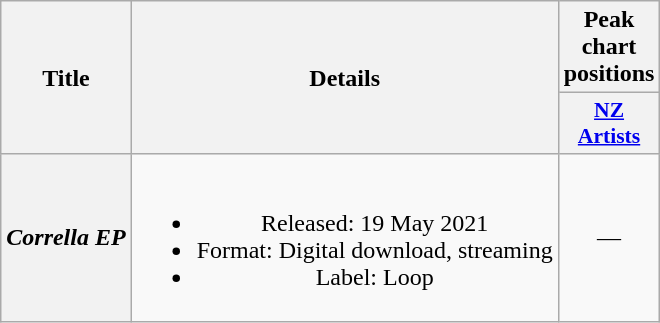<table class="wikitable plainrowheaders" style="text-align:center;" border="1">
<tr>
<th scope="col" rowspan="2">Title</th>
<th scope="col" rowspan="2">Details</th>
<th scope="col" colspan="1">Peak chart positions</th>
</tr>
<tr>
<th scope="col" style="width:3em;font-size:90%;"><a href='#'>NZ<br>Artists</a></th>
</tr>
<tr>
<th scope="row"><em>Corrella EP</em></th>
<td><br><ul><li>Released: 19 May 2021</li><li>Format: Digital download, streaming</li><li>Label: Loop</li></ul></td>
<td>—</td>
</tr>
</table>
